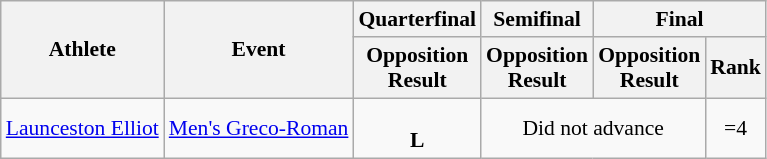<table class=wikitable style="font-size:90%; text-align:center">
<tr>
<th rowspan=2>Athlete</th>
<th rowspan=2>Event</th>
<th>Quarterfinal</th>
<th>Semifinal</th>
<th colspan=2>Final</th>
</tr>
<tr>
<th>Opposition<br>Result</th>
<th>Opposition<br>Result</th>
<th>Opposition<br>Result</th>
<th>Rank</th>
</tr>
<tr>
<td align=left><a href='#'>Launceston Elliot</a></td>
<td align=left><a href='#'>Men's Greco-Roman</a></td>
<td><br><strong>L</strong></td>
<td colspan=2>Did not advance</td>
<td>=4</td>
</tr>
</table>
